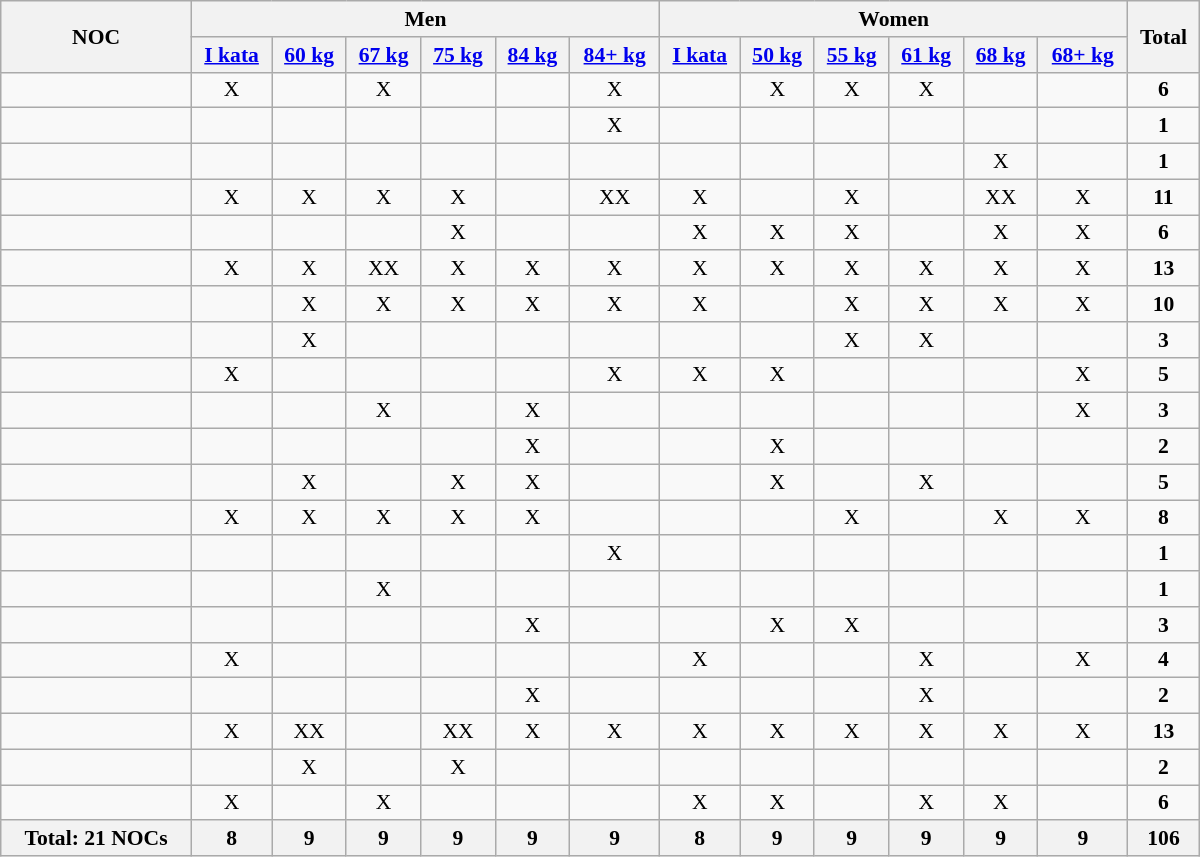<table class="wikitable" width=800 style="text-align:center; font-size:90%">
<tr>
<th rowspan="2" align="left">NOC</th>
<th colspan="6">Men</th>
<th colspan="6">Women</th>
<th rowspan="2">Total</th>
</tr>
<tr>
<th><a href='#'>I kata</a></th>
<th><a href='#'>60 kg</a></th>
<th><a href='#'>67 kg</a></th>
<th><a href='#'>75 kg</a></th>
<th><a href='#'>84 kg</a></th>
<th><a href='#'>84+ kg</a></th>
<th><a href='#'>I kata</a></th>
<th><a href='#'>50 kg</a></th>
<th><a href='#'>55 kg</a></th>
<th><a href='#'>61 kg</a></th>
<th><a href='#'>68 kg</a></th>
<th><a href='#'>68+ kg</a></th>
</tr>
<tr>
<td align="left"></td>
<td>X</td>
<td></td>
<td>X</td>
<td></td>
<td></td>
<td>X</td>
<td></td>
<td>X</td>
<td>X</td>
<td>X</td>
<td></td>
<td></td>
<td><strong>6</strong></td>
</tr>
<tr>
<td align="left"></td>
<td></td>
<td></td>
<td></td>
<td></td>
<td></td>
<td>X</td>
<td></td>
<td></td>
<td></td>
<td></td>
<td></td>
<td></td>
<td><strong>1</strong></td>
</tr>
<tr>
<td align="left"></td>
<td></td>
<td></td>
<td></td>
<td></td>
<td></td>
<td></td>
<td></td>
<td></td>
<td></td>
<td></td>
<td>X</td>
<td></td>
<td><strong>1</strong></td>
</tr>
<tr>
<td align="left"></td>
<td>X</td>
<td>X</td>
<td>X</td>
<td>X</td>
<td></td>
<td>XX</td>
<td>X</td>
<td></td>
<td>X</td>
<td></td>
<td>XX</td>
<td>X</td>
<td><strong>11</strong></td>
</tr>
<tr>
<td align="left"></td>
<td></td>
<td></td>
<td></td>
<td>X</td>
<td></td>
<td></td>
<td>X</td>
<td>X</td>
<td>X</td>
<td></td>
<td>X</td>
<td>X</td>
<td><strong>6</strong></td>
</tr>
<tr>
<td align="left"></td>
<td>X</td>
<td>X</td>
<td>XX</td>
<td>X</td>
<td>X</td>
<td>X</td>
<td>X</td>
<td>X</td>
<td>X</td>
<td>X</td>
<td>X</td>
<td>X</td>
<td><strong>13</strong></td>
</tr>
<tr>
<td align="left"></td>
<td></td>
<td>X</td>
<td>X</td>
<td>X</td>
<td>X</td>
<td>X</td>
<td>X</td>
<td></td>
<td>X</td>
<td>X</td>
<td>X</td>
<td>X</td>
<td><strong>10</strong></td>
</tr>
<tr>
<td align="left"></td>
<td></td>
<td>X</td>
<td></td>
<td></td>
<td></td>
<td></td>
<td></td>
<td></td>
<td>X</td>
<td>X</td>
<td></td>
<td></td>
<td><strong>3</strong></td>
</tr>
<tr>
<td align="left"></td>
<td>X</td>
<td></td>
<td></td>
<td></td>
<td></td>
<td>X</td>
<td>X</td>
<td>X</td>
<td></td>
<td></td>
<td></td>
<td>X</td>
<td><strong>5</strong></td>
</tr>
<tr>
<td align="left"></td>
<td></td>
<td></td>
<td>X</td>
<td></td>
<td>X</td>
<td></td>
<td></td>
<td></td>
<td></td>
<td></td>
<td></td>
<td>X</td>
<td><strong>3</strong></td>
</tr>
<tr>
<td align="left"></td>
<td></td>
<td></td>
<td></td>
<td></td>
<td>X</td>
<td></td>
<td></td>
<td>X</td>
<td></td>
<td></td>
<td></td>
<td></td>
<td><strong>2</strong></td>
</tr>
<tr>
<td align="left"></td>
<td></td>
<td>X</td>
<td></td>
<td>X</td>
<td>X</td>
<td></td>
<td></td>
<td>X</td>
<td></td>
<td>X</td>
<td></td>
<td></td>
<td><strong>5</strong></td>
</tr>
<tr>
<td align="left"></td>
<td>X</td>
<td>X</td>
<td>X</td>
<td>X</td>
<td>X</td>
<td></td>
<td></td>
<td></td>
<td>X</td>
<td></td>
<td>X</td>
<td>X</td>
<td><strong>8</strong></td>
</tr>
<tr>
<td align="left"></td>
<td></td>
<td></td>
<td></td>
<td></td>
<td></td>
<td>X</td>
<td></td>
<td></td>
<td></td>
<td></td>
<td></td>
<td></td>
<td><strong>1</strong></td>
</tr>
<tr>
<td align="left"></td>
<td></td>
<td></td>
<td>X</td>
<td></td>
<td></td>
<td></td>
<td></td>
<td></td>
<td></td>
<td></td>
<td></td>
<td></td>
<td><strong>1</strong></td>
</tr>
<tr>
<td align="left"></td>
<td></td>
<td></td>
<td></td>
<td></td>
<td>X</td>
<td></td>
<td></td>
<td>X</td>
<td>X</td>
<td></td>
<td></td>
<td></td>
<td><strong>3</strong></td>
</tr>
<tr>
<td align="left"></td>
<td>X</td>
<td></td>
<td></td>
<td></td>
<td></td>
<td></td>
<td>X</td>
<td></td>
<td></td>
<td>X</td>
<td></td>
<td>X</td>
<td><strong>4</strong></td>
</tr>
<tr>
<td align="left"></td>
<td></td>
<td></td>
<td></td>
<td></td>
<td>X</td>
<td></td>
<td></td>
<td></td>
<td></td>
<td>X</td>
<td></td>
<td></td>
<td><strong>2</strong></td>
</tr>
<tr>
<td align="left"></td>
<td>X</td>
<td>XX</td>
<td></td>
<td>XX</td>
<td>X</td>
<td>X</td>
<td>X</td>
<td>X</td>
<td>X</td>
<td>X</td>
<td>X</td>
<td>X</td>
<td><strong>13</strong></td>
</tr>
<tr>
<td align="left"></td>
<td></td>
<td>X</td>
<td></td>
<td>X</td>
<td></td>
<td></td>
<td></td>
<td></td>
<td></td>
<td></td>
<td></td>
<td></td>
<td><strong>2</strong></td>
</tr>
<tr>
<td align="left"></td>
<td>X</td>
<td></td>
<td>X</td>
<td></td>
<td></td>
<td></td>
<td>X</td>
<td>X</td>
<td></td>
<td>X</td>
<td>X</td>
<td></td>
<td><strong>6</strong></td>
</tr>
<tr>
<th>Total: 21 NOCs</th>
<th>8</th>
<th>9</th>
<th>9</th>
<th>9</th>
<th>9</th>
<th>9</th>
<th>8</th>
<th>9</th>
<th>9</th>
<th>9</th>
<th>9</th>
<th>9</th>
<th>106</th>
</tr>
</table>
